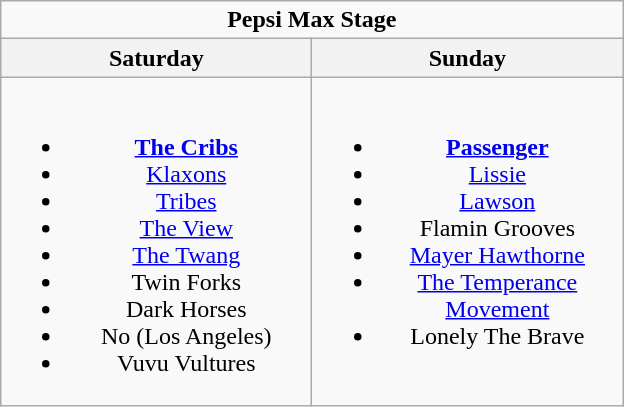<table class="wikitable">
<tr>
<td colspan="2" style="text-align:center;"><strong>Pepsi Max Stage</strong></td>
</tr>
<tr>
<th>Saturday</th>
<th>Sunday</th>
</tr>
<tr>
<td style="text-align:center; vertical-align:top; width:200px;"><br><ul><li><strong><a href='#'>The Cribs</a></strong></li><li><a href='#'>Klaxons</a></li><li><a href='#'>Tribes</a></li><li><a href='#'>The View</a></li><li><a href='#'>The Twang</a></li><li>Twin Forks</li><li>Dark Horses</li><li>No (Los Angeles)</li><li>Vuvu Vultures</li></ul></td>
<td style="text-align:center; vertical-align:top; width:200px;"><br><ul><li><strong><a href='#'>Passenger</a></strong></li><li><a href='#'>Lissie</a></li><li><a href='#'>Lawson</a></li><li>Flamin Grooves</li><li><a href='#'>Mayer Hawthorne</a></li><li><a href='#'>The Temperance Movement</a></li><li>Lonely The Brave</li></ul></td>
</tr>
</table>
